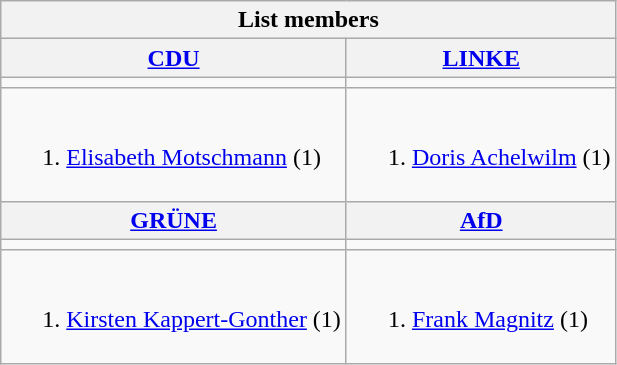<table class=wikitable>
<tr>
<th colspan=3>List members</th>
</tr>
<tr>
<th><a href='#'>CDU</a></th>
<th><a href='#'>LINKE</a></th>
</tr>
<tr>
<td bgcolor=></td>
<td bgcolor=></td>
</tr>
<tr>
<td><br><ol><li><a href='#'>Elisabeth Motschmann</a> (1)</li></ol></td>
<td><br><ol><li><a href='#'>Doris Achelwilm</a> (1)</li></ol></td>
</tr>
<tr>
<th><a href='#'>GRÜNE</a></th>
<th><a href='#'>AfD</a></th>
</tr>
<tr>
<td bgcolor=></td>
<td bgcolor=></td>
</tr>
<tr>
<td><br><ol><li><a href='#'>Kirsten Kappert-Gonther</a> (1)</li></ol></td>
<td><br><ol><li><a href='#'>Frank Magnitz</a> (1)</li></ol></td>
</tr>
</table>
